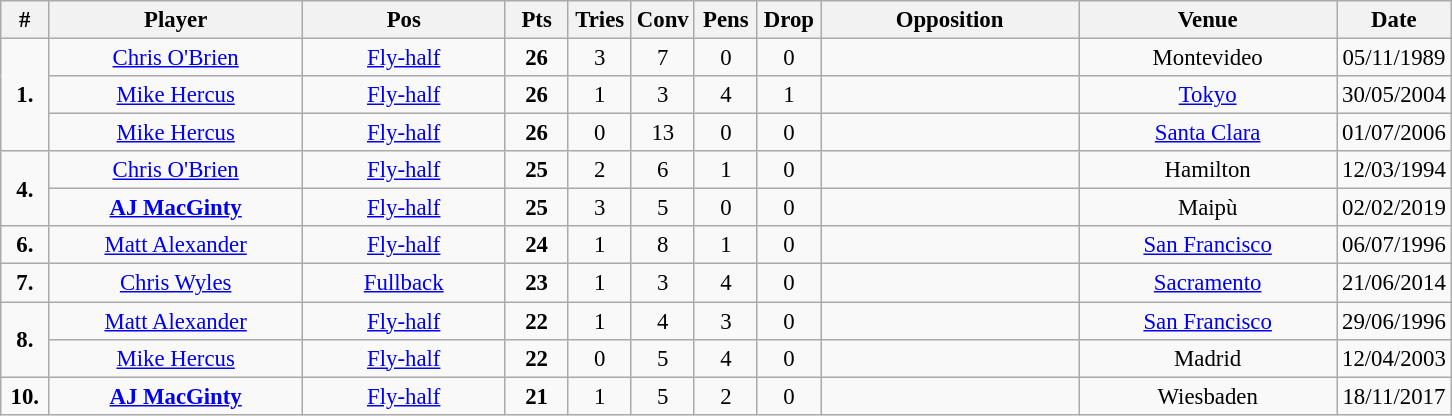<table class="wikitable" style="font-size:95%; text-align:center;">
<tr>
<th style="width:25px;">#</th>
<th style="width:162px;">Player</th>
<th style="width:128px;">Pos</th>
<th style="width:35px;">Pts</th>
<th style="width:35px;">Tries</th>
<th style="width:35px;">Conv</th>
<th style="width:35px;">Pens</th>
<th style="width:35px;">Drop</th>
<th style="width:165px;">Opposition</th>
<th style="width:165px;">Venue</th>
<th style="width:65px;">Date</th>
</tr>
<tr>
<td rowspan=3><strong>1.</strong></td>
<td><a href='#'>Chris O'Brien</a></td>
<td><a href='#'>Fly-half</a></td>
<td><strong>26</strong></td>
<td>3</td>
<td>7</td>
<td>0</td>
<td>0</td>
<td></td>
<td> Montevideo</td>
<td>05/11/1989</td>
</tr>
<tr>
<td><a href='#'>Mike Hercus</a></td>
<td><a href='#'>Fly-half</a></td>
<td><strong>26</strong></td>
<td>1</td>
<td>3</td>
<td>4</td>
<td>1</td>
<td></td>
<td> <a href='#'>Tokyo</a></td>
<td>30/05/2004</td>
</tr>
<tr>
<td><a href='#'>Mike Hercus</a></td>
<td><a href='#'>Fly-half</a></td>
<td><strong>26</strong></td>
<td>0</td>
<td>13</td>
<td>0</td>
<td>0</td>
<td></td>
<td> <a href='#'>Santa Clara</a></td>
<td>01/07/2006</td>
</tr>
<tr>
<td rowspan=2><strong>4.</strong></td>
<td><a href='#'>Chris O'Brien</a></td>
<td><a href='#'>Fly-half</a></td>
<td><strong>25</strong></td>
<td>2</td>
<td>6</td>
<td>1</td>
<td>0</td>
<td></td>
<td> Hamilton</td>
<td>12/03/1994</td>
</tr>
<tr>
<td><strong><a href='#'>AJ MacGinty</a></strong></td>
<td><a href='#'>Fly-half</a></td>
<td><strong>25</strong></td>
<td>3</td>
<td>5</td>
<td>0</td>
<td>0</td>
<td></td>
<td> Maipù</td>
<td>02/02/2019</td>
</tr>
<tr>
<td><strong>6.</strong></td>
<td><a href='#'>Matt Alexander</a></td>
<td><a href='#'>Fly-half</a></td>
<td><strong>24</strong></td>
<td>1</td>
<td>8</td>
<td>1</td>
<td>0</td>
<td></td>
<td> <a href='#'>San Francisco</a></td>
<td>06/07/1996</td>
</tr>
<tr>
<td><strong>7.</strong></td>
<td><a href='#'>Chris Wyles</a></td>
<td><a href='#'>Fullback</a></td>
<td><strong>23</strong></td>
<td>1</td>
<td>3</td>
<td>4</td>
<td>0</td>
<td></td>
<td> <a href='#'>Sacramento</a></td>
<td>21/06/2014</td>
</tr>
<tr>
<td rowspan=2><strong>8.</strong></td>
<td><a href='#'>Matt Alexander</a></td>
<td><a href='#'>Fly-half</a></td>
<td><strong>22</strong></td>
<td>1</td>
<td>4</td>
<td>3</td>
<td>0</td>
<td></td>
<td> <a href='#'>San Francisco</a></td>
<td>29/06/1996</td>
</tr>
<tr>
<td><a href='#'>Mike Hercus</a></td>
<td><a href='#'>Fly-half</a></td>
<td><strong>22</strong></td>
<td>0</td>
<td>5</td>
<td>4</td>
<td>0</td>
<td></td>
<td> Madrid</td>
<td>12/04/2003</td>
</tr>
<tr>
<td><strong>10.</strong></td>
<td><strong><a href='#'>AJ MacGinty</a></strong></td>
<td><a href='#'>Fly-half</a></td>
<td><strong>21</strong></td>
<td>1</td>
<td>5</td>
<td>2</td>
<td>0</td>
<td></td>
<td> Wiesbaden</td>
<td>18/11/2017</td>
</tr>
</table>
